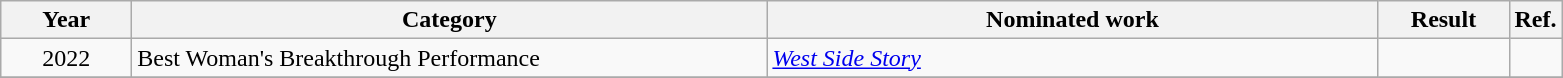<table class=wikitable>
<tr>
<th scope="col" style="width:5em;">Year</th>
<th scope="col" style="width:26em;">Category</th>
<th scope="col" style="width:25em;">Nominated work</th>
<th scope="col" style="width:5em;">Result</th>
<th>Ref.</th>
</tr>
<tr>
<td style="text-align:center;">2022</td>
<td>Best Woman's Breakthrough Performance</td>
<td><em><a href='#'>West Side Story</a></em></td>
<td></td>
<td style="text-align:center;"></td>
</tr>
<tr>
</tr>
</table>
